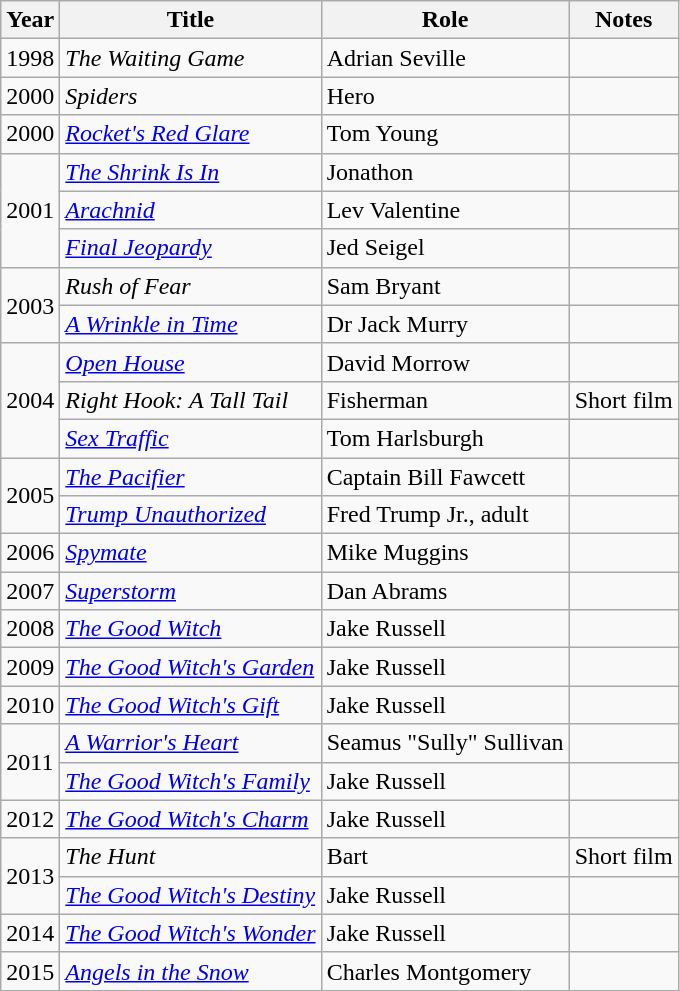<table class="wikitable sortable">
<tr>
<th>Year</th>
<th>Title</th>
<th>Role</th>
<th class="unsortable">Notes</th>
</tr>
<tr>
<td>1998</td>
<td data-sort-value="Waiting Game, The"><em>The Waiting Game</em></td>
<td>Adrian Seville</td>
<td></td>
</tr>
<tr>
<td>2000</td>
<td><em>Spiders</em></td>
<td>Hero</td>
<td></td>
</tr>
<tr>
<td>2000</td>
<td><em><a href='#'>Rocket's Red Glare</a></em></td>
<td>Tom Young</td>
<td></td>
</tr>
<tr>
<td rowspan="3">2001</td>
<td data-sort-value="Shrink Is In, The"><em><a href='#'>The Shrink Is In</a></em></td>
<td>Jonathon</td>
<td></td>
</tr>
<tr>
<td><em><a href='#'>Arachnid</a></em></td>
<td>Lev Valentine</td>
<td></td>
</tr>
<tr>
<td><em><a href='#'>Final Jeopardy</a></em></td>
<td>Jed Seigel</td>
<td></td>
</tr>
<tr>
<td rowspan="2">2003</td>
<td><em>Rush of Fear</em></td>
<td>Sam Bryant</td>
<td></td>
</tr>
<tr>
<td data-sort-value="Wrinkle in Time, A"><em><a href='#'>A Wrinkle in Time</a></em></td>
<td>Dr Jack Murry</td>
<td></td>
</tr>
<tr>
<td rowspan="3">2004</td>
<td><em><a href='#'>Open House</a></em></td>
<td>David Morrow</td>
<td></td>
</tr>
<tr>
<td><em>Right Hook: A Tall Tail</em></td>
<td>Fisherman</td>
<td>Short film</td>
</tr>
<tr>
<td><em><a href='#'>Sex Traffic</a></em></td>
<td>Tom Harlsburgh</td>
<td></td>
</tr>
<tr>
<td rowspan="2">2005</td>
<td data-sort-value="Pacifier, The"><em><a href='#'>The Pacifier</a></em></td>
<td>Captain Bill Fawcett</td>
<td></td>
</tr>
<tr>
<td><em><a href='#'>Trump Unauthorized</a></em></td>
<td>Fred Trump Jr., adult</td>
<td></td>
</tr>
<tr>
<td>2006</td>
<td><em><a href='#'>Spymate</a></em></td>
<td>Mike Muggins</td>
<td></td>
</tr>
<tr>
<td>2007</td>
<td><em><a href='#'>Superstorm</a></em></td>
<td>Dan Abrams</td>
<td></td>
</tr>
<tr>
<td>2008</td>
<td data-sort-value="Good Witch, The"><em><a href='#'>The Good Witch</a></em></td>
<td>Jake Russell</td>
<td></td>
</tr>
<tr>
<td>2009</td>
<td data-sort-value="Good Witch's Garden, The"><em><a href='#'>The Good Witch's Garden</a></em></td>
<td>Jake Russell</td>
<td></td>
</tr>
<tr>
<td>2010</td>
<td data-sort-value="Good Witch's Gift, The"><em><a href='#'>The Good Witch's Gift</a></em></td>
<td>Jake Russell</td>
<td></td>
</tr>
<tr>
<td rowspan="2">2011</td>
<td data-sort-value="Warrior's Heart, A"><em><a href='#'>A Warrior's Heart</a></em></td>
<td>Seamus "Sully" Sullivan</td>
<td></td>
</tr>
<tr>
<td data-sort-value="Good Witch's Family, The"><em><a href='#'>The Good Witch's Family</a></em></td>
<td>Jake Russell</td>
<td></td>
</tr>
<tr>
<td>2012</td>
<td data-sort-value="Good Witch's Charm, The"><em><a href='#'>The Good Witch's Charm</a></em></td>
<td>Jake Russell</td>
<td></td>
</tr>
<tr>
<td rowspan="2">2013</td>
<td data-sort-value="Hunt, The"><em>The Hunt</em></td>
<td>Bart</td>
<td>Short film</td>
</tr>
<tr>
<td data-sort-value="Good Witch's Destiny, The"><em><a href='#'>The Good Witch's Destiny</a></em></td>
<td>Jake Russell</td>
<td></td>
</tr>
<tr>
<td>2014</td>
<td data-sort-value="Good Witch's Wonder, The"><em><a href='#'>The Good Witch's Wonder</a></em></td>
<td>Jake Russell</td>
<td></td>
</tr>
<tr>
<td>2015</td>
<td><em><a href='#'>Angels in the Snow</a></em></td>
<td>Charles Montgomery</td>
<td></td>
</tr>
</table>
